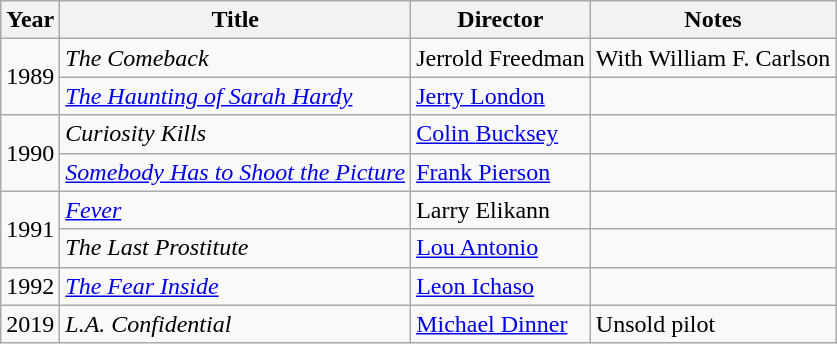<table class="wikitable">
<tr>
<th>Year</th>
<th>Title</th>
<th>Director</th>
<th>Notes</th>
</tr>
<tr>
<td rowspan=2>1989</td>
<td><em>The Comeback</em></td>
<td>Jerrold Freedman</td>
<td>With William F. Carlson</td>
</tr>
<tr>
<td><em><a href='#'>The Haunting of Sarah Hardy</a></em></td>
<td><a href='#'>Jerry London</a></td>
<td></td>
</tr>
<tr>
<td rowspan=2>1990</td>
<td><em>Curiosity Kills</em></td>
<td><a href='#'>Colin Bucksey</a></td>
<td></td>
</tr>
<tr>
<td><em><a href='#'>Somebody Has to Shoot the Picture</a></em></td>
<td><a href='#'>Frank Pierson</a></td>
<td></td>
</tr>
<tr>
<td rowspan=2>1991</td>
<td><em><a href='#'>Fever</a></em></td>
<td>Larry Elikann</td>
<td></td>
</tr>
<tr>
<td><em>The Last Prostitute</em></td>
<td><a href='#'>Lou Antonio</a></td>
<td></td>
</tr>
<tr>
<td>1992</td>
<td><em><a href='#'>The Fear Inside</a></em></td>
<td><a href='#'>Leon Ichaso</a></td>
<td></td>
</tr>
<tr>
<td>2019</td>
<td><em>L.A. Confidential</em></td>
<td><a href='#'>Michael Dinner</a></td>
<td>Unsold pilot</td>
</tr>
</table>
